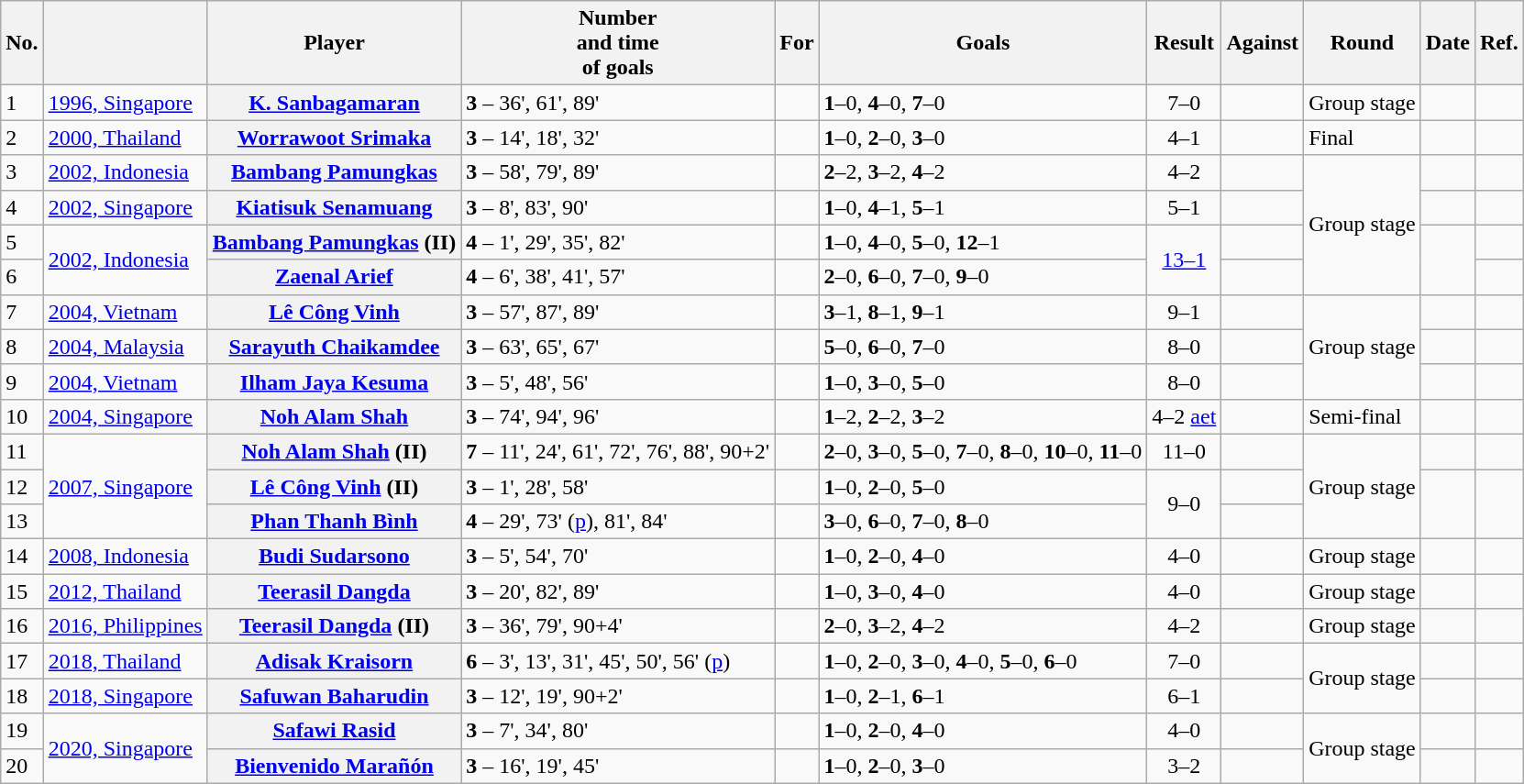<table class="wikitable plainrowheaders sortable">
<tr>
<th scope="col">No.</th>
<th scope="col"></th>
<th scope="col">Player</th>
<th scope="col">Number <br> and time <br> of goals</th>
<th scope="col">For</th>
<th scope="col" class="unsortable">Goals</th>
<th scope="col" align=center>Result </th>
<th scope="col">Against</th>
<th scope="col">Round</th>
<th scope="col">Date</th>
<th scope="col" class="unsortable" align="center">Ref.</th>
</tr>
<tr>
<td>1</td>
<td><a href='#'>1996, Singapore</a></td>
<th scope=row data-sort-value="Sanbagamaran, K."><a href='#'>K. Sanbagamaran</a></th>
<td><strong>3</strong> – 36', 61', 89'</td>
<td></td>
<td><strong>1</strong>–0, <strong>4</strong>–0, <strong>7</strong>–0</td>
<td align=center>7–0</td>
<td></td>
<td>Group stage</td>
<td></td>
<td></td>
</tr>
<tr>
<td>2</td>
<td><a href='#'>2000, Thailand</a></td>
<th scope=row data-sort-value="Srimaka, Worrawoot"><a href='#'>Worrawoot Srimaka</a></th>
<td><strong>3</strong> – 14', 18', 32'</td>
<td></td>
<td><strong>1</strong>–0, <strong>2</strong>–0, <strong>3</strong>–0</td>
<td align=center>4–1</td>
<td></td>
<td>Final</td>
<td></td>
<td></td>
</tr>
<tr>
<td>3</td>
<td><a href='#'>2002, Indonesia</a></td>
<th scope=row data-sort-value="Pamungkas, Bambang"><a href='#'>Bambang Pamungkas</a></th>
<td><strong>3</strong> – 58', 79', 89'</td>
<td></td>
<td><strong>2</strong>–2, <strong>3</strong>–2, <strong>4</strong>–2</td>
<td align=center>4–2</td>
<td></td>
<td rowspan=4>Group stage</td>
<td></td>
<td></td>
</tr>
<tr>
<td>4</td>
<td><a href='#'>2002, Singapore</a></td>
<th scope=row data-sort-value="Senamuang, Kiatisuk"><a href='#'>Kiatisuk Senamuang</a></th>
<td><strong>3</strong> – 8', 83', 90'</td>
<td></td>
<td><strong>1</strong>–0, <strong>4</strong>–1, <strong>5</strong>–1</td>
<td align=center>5–1</td>
<td></td>
<td></td>
<td></td>
</tr>
<tr>
<td>5</td>
<td rowspan="2"><a href='#'>2002, Indonesia</a></td>
<th scope=row data-sort-value="Pamungkas, Bambang"><a href='#'>Bambang Pamungkas</a> (II)</th>
<td><strong>4</strong> – 1', 29', 35', 82'</td>
<td></td>
<td><strong>1</strong>–0, <strong>4</strong>–0, <strong>5</strong>–0, <strong>12</strong>–1</td>
<td rowspan=2 align=center><a href='#'>13–1</a></td>
<td></td>
<td rowspan=2></td>
<td></td>
</tr>
<tr>
<td>6</td>
<th scope=row data-sort-value="Arief, Zaenal"><a href='#'>Zaenal Arief</a></th>
<td><strong>4</strong> – 6', 38', 41', 57'</td>
<td></td>
<td><strong>2</strong>–0, <strong>6</strong>–0, <strong>7</strong>–0, <strong>9</strong>–0</td>
<td></td>
<td></td>
</tr>
<tr>
<td>7</td>
<td><a href='#'>2004, Vietnam</a></td>
<th scope=row data-sort-value="Le, Cong Vinh"><a href='#'>Lê Công Vinh</a></th>
<td><strong>3</strong> – 57', 87', 89'</td>
<td></td>
<td><strong>3</strong>–1, <strong>8</strong>–1, <strong>9</strong>–1</td>
<td align=center>9–1</td>
<td></td>
<td rowspan=3>Group stage</td>
<td></td>
<td></td>
</tr>
<tr>
<td>8</td>
<td><a href='#'>2004, Malaysia</a></td>
<th scope=row data-sort-value="Chaikamdee, Sarayuth"><a href='#'>Sarayuth Chaikamdee</a></th>
<td><strong>3</strong> – 63', 65', 67'</td>
<td></td>
<td><strong>5</strong>–0, <strong>6</strong>–0, <strong>7</strong>–0</td>
<td align=center>8–0</td>
<td></td>
<td></td>
<td></td>
</tr>
<tr>
<td>9</td>
<td><a href='#'>2004, Vietnam</a></td>
<th scope=row data-sort-value="Jaya Kesuma, Ilham"><a href='#'>Ilham Jaya Kesuma</a></th>
<td><strong>3</strong> – 5', 48', 56'</td>
<td></td>
<td><strong>1</strong>–0, <strong>3</strong>–0, <strong>5</strong>–0</td>
<td align=center>8–0</td>
<td></td>
<td></td>
<td></td>
</tr>
<tr>
<td>10</td>
<td><a href='#'>2004, Singapore</a></td>
<th scope=row data-sort-value="Noh, Alam Shah"><a href='#'>Noh Alam Shah</a></th>
<td><strong>3</strong> – 74', 94', 96'</td>
<td></td>
<td><strong>1</strong>–2, <strong>2</strong>–2, <strong>3</strong>–2</td>
<td align=center>4–2 <a href='#'>aet</a></td>
<td></td>
<td>Semi-final</td>
<td></td>
<td></td>
</tr>
<tr>
<td>11</td>
<td rowspan="3"><a href='#'>2007, Singapore</a></td>
<th scope=row data-sort-value="Noh, Alam Shah"><a href='#'>Noh Alam Shah</a> (II)</th>
<td><strong>7</strong> – 11', 24', 61', 72', 76', 88', 90+2'</td>
<td></td>
<td><strong>2</strong>–0, <strong>3</strong>–0, <strong>5</strong>–0, <strong>7</strong>–0, <strong>8</strong>–0, <strong>10</strong>–0, <strong>11</strong>–0</td>
<td align=center>11–0</td>
<td></td>
<td rowspan=3>Group stage</td>
<td></td>
<td></td>
</tr>
<tr>
<td>12</td>
<th scope=row data-sort-value="Le, Cong Vinh"><a href='#'>Lê Công Vinh</a> (II)</th>
<td><strong>3</strong> – 1', 28', 58'</td>
<td></td>
<td><strong>1</strong>–0, <strong>2</strong>–0, <strong>5</strong>–0</td>
<td rowspan=2 align=center>9–0</td>
<td></td>
<td rowspan=2></td>
<td rowspan=2></td>
</tr>
<tr>
<td>13</td>
<th scope=row data-sort-value="Phan, Thanh Binh"><a href='#'>Phan Thanh Bình</a></th>
<td><strong>4</strong> – 29', 73' (<a href='#'>p</a>), 81', 84'</td>
<td></td>
<td><strong>3</strong>–0, <strong>6</strong>–0, <strong>7</strong>–0, <strong>8</strong>–0</td>
<td></td>
</tr>
<tr>
<td>14</td>
<td><a href='#'>2008, Indonesia</a></td>
<th scope=row data-sort-value="Sudarsono, Budi"><a href='#'>Budi Sudarsono</a></th>
<td><strong>3</strong> – 5', 54', 70'</td>
<td></td>
<td><strong>1</strong>–0, <strong>2</strong>–0, <strong>4</strong>–0</td>
<td align=center>4–0</td>
<td></td>
<td>Group stage</td>
<td></td>
<td></td>
</tr>
<tr>
<td>15</td>
<td><a href='#'>2012, Thailand</a></td>
<th scope=row data-sort-value="Dangda, Teerasil"><a href='#'>Teerasil Dangda</a></th>
<td><strong>3</strong> – 20', 82', 89'</td>
<td></td>
<td><strong>1</strong>–0, <strong>3</strong>–0, <strong>4</strong>–0</td>
<td align=center>4–0</td>
<td></td>
<td>Group stage</td>
<td></td>
<td></td>
</tr>
<tr>
<td>16</td>
<td><a href='#'>2016, Philippines</a></td>
<th scope=row data-sort-value="Dangda, Teerasil"><a href='#'>Teerasil Dangda</a> (II)</th>
<td><strong>3</strong> – 36', 79', 90+4'</td>
<td></td>
<td><strong>2</strong>–0, <strong>3</strong>–2, <strong>4</strong>–2</td>
<td align=center>4–2</td>
<td></td>
<td>Group stage</td>
<td></td>
<td></td>
</tr>
<tr>
<td>17</td>
<td><a href='#'>2018, Thailand</a></td>
<th scope=row data-sort-value="Kraisorn, Adisak"><a href='#'>Adisak Kraisorn</a></th>
<td><strong>6</strong> – 3', 13', 31', 45', 50', 56' (<a href='#'>p</a>)</td>
<td></td>
<td><strong>1</strong>–0, <strong>2</strong>–0, <strong>3</strong>–0, <strong>4</strong>–0, <strong>5</strong>–0, <strong>6</strong>–0</td>
<td align=center>7–0</td>
<td></td>
<td rowspan=2>Group stage</td>
<td></td>
<td></td>
</tr>
<tr>
<td>18</td>
<td><a href='#'>2018, Singapore</a></td>
<th scope=row data-sort-value="Safuwan Baharudin"><a href='#'>Safuwan Baharudin</a></th>
<td><strong>3</strong> – 12', 19', 90+2'</td>
<td></td>
<td><strong>1</strong>–0, <strong>2</strong>–1, <strong>6</strong>–1</td>
<td align=center>6–1</td>
<td></td>
<td></td>
<td></td>
</tr>
<tr>
<td>19</td>
<td rowspan="2"><a href='#'>2020, Singapore</a></td>
<th scope=row data-sort-value="Safawi Rasid"><a href='#'>Safawi Rasid</a></th>
<td><strong>3</strong> – 7', 34', 80'</td>
<td></td>
<td><strong>1</strong>–0, <strong>2</strong>–0, <strong>4</strong>–0</td>
<td align=center>4–0</td>
<td></td>
<td rowspan=2>Group stage</td>
<td></td>
<td></td>
</tr>
<tr>
<td>20</td>
<th scope=row data-sort-value="Maranon, Bienvenido"><a href='#'>Bienvenido Marañón</a></th>
<td><strong>3</strong> – 16', 19', 45'</td>
<td></td>
<td><strong>1</strong>–0, <strong>2</strong>–0, <strong>3</strong>–0</td>
<td align=center>3–2</td>
<td></td>
<td></td>
<td></td>
</tr>
</table>
